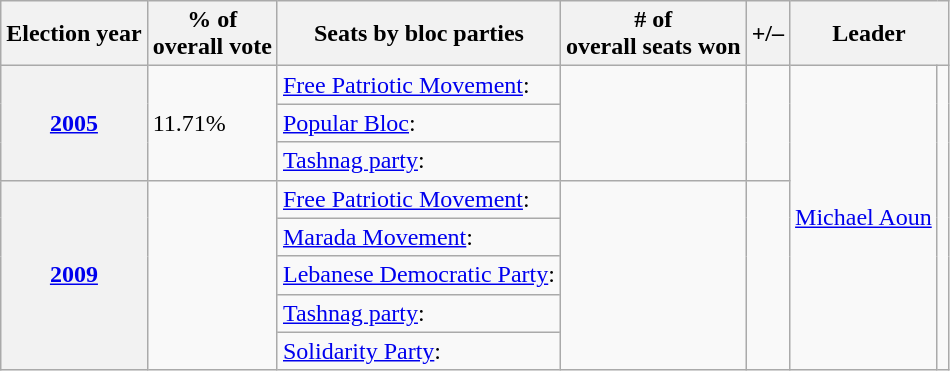<table class="wikitable">
<tr>
<th>Election year</th>
<th>% of<br>overall vote</th>
<th>Seats by bloc parties</th>
<th># of<br>overall seats won</th>
<th>+/–</th>
<th colspan="2">Leader</th>
</tr>
<tr>
<th rowspan="3"><a href='#'>2005</a></th>
<td rowspan="3">11.71%</td>
<td><a href='#'>Free Patriotic Movement</a>:</td>
<td rowspan="3"></td>
<td rowspan="3"></td>
<td rowspan="8"><a href='#'>Michael Aoun</a></td>
<td rowspan="8"></td>
</tr>
<tr>
<td><a href='#'>Popular Bloc</a>:</td>
</tr>
<tr>
<td><a href='#'>Tashnag party</a>:</td>
</tr>
<tr>
<th rowspan="5"><a href='#'>2009</a></th>
<td rowspan="5"></td>
<td><a href='#'>Free Patriotic Movement</a>:</td>
<td rowspan="5"></td>
<td rowspan="5"></td>
</tr>
<tr>
<td><a href='#'>Marada Movement</a>:</td>
</tr>
<tr>
<td><a href='#'>Lebanese Democratic Party</a>:</td>
</tr>
<tr>
<td><a href='#'>Tashnag party</a>:</td>
</tr>
<tr>
<td><a href='#'>Solidarity Party</a>:</td>
</tr>
</table>
